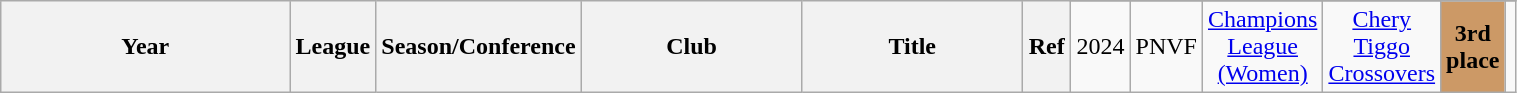<table class="wikitable sortable" style="text-align:center" width="80%">
<tr>
<th style="width:200px;" rowspan="2">Year</th>
<th style="width:50px;" rowspan="2">League</th>
<th style="width:50px;" rowspan="2">Season/Conference</th>
<th style="width:150px;" rowspan="2">Club</th>
<th style="width:150px;" rowspan="2">Title</th>
<th style="width:25px;" rowspan="2">Ref</th>
</tr>
<tr align=center>
<td>2024</td>
<td>PNVF</td>
<td><a href='#'>Champions League (Women)</a></td>
<td><a href='#'>Chery Tiggo Crossovers</a></td>
<td style="background:#c96"><strong>3rd place</strong></td>
<td></td>
</tr>
</table>
